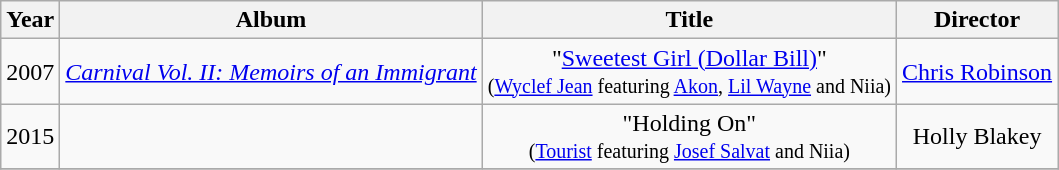<table class="wikitable">
<tr>
<th align="center">Year</th>
<th align="center">Album</th>
<th align="center">Title</th>
<th align="center">Director</th>
</tr>
<tr>
<td align="center" rowspan="1">2007</td>
<td align="center"><em><a href='#'>Carnival Vol. II: Memoirs of an Immigrant</a></em></td>
<td align="center">"<a href='#'>Sweetest Girl (Dollar Bill)</a>"<br><small>(<a href='#'>Wyclef Jean</a> featuring <a href='#'>Akon</a>, <a href='#'>Lil Wayne</a> and Niia)</small></td>
<td align="center"><a href='#'>Chris Robinson</a></td>
</tr>
<tr>
<td align="center" rowspan="1">2015</td>
<td align="center"></td>
<td align="center">"Holding On"<br><small>(<a href='#'>Tourist</a> featuring <a href='#'>Josef Salvat</a> and Niia)</small></td>
<td align="center">Holly Blakey</td>
</tr>
<tr>
</tr>
</table>
